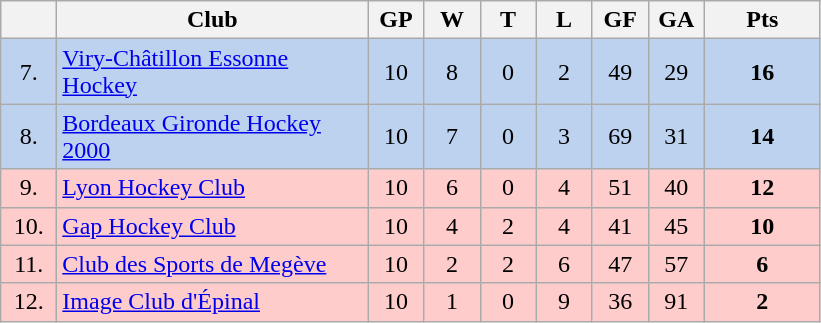<table class="wikitable">
<tr>
<th width="30"></th>
<th width="200">Club</th>
<th width="30">GP</th>
<th width="30">W</th>
<th width="30">T</th>
<th width="30">L</th>
<th width="30">GF</th>
<th width="30">GA</th>
<th width="70">Pts</th>
</tr>
<tr bgcolor="#BCD2EE" align="center">
<td>7.</td>
<td align="left"><a href='#'>Viry-Châtillon Essonne Hockey&lrm;</a></td>
<td>10</td>
<td>8</td>
<td>0</td>
<td>2</td>
<td>49</td>
<td>29</td>
<td><strong>16</strong></td>
</tr>
<tr bgcolor="#BCD2EE" align="center">
<td>8.</td>
<td align="left"><a href='#'>Bordeaux Gironde Hockey 2000</a></td>
<td>10</td>
<td>7</td>
<td>0</td>
<td>3</td>
<td>69</td>
<td>31</td>
<td><strong>14</strong></td>
</tr>
<tr bgcolor="#FFCCCC" align="center">
<td>9.</td>
<td align="left"><a href='#'>Lyon Hockey Club</a></td>
<td>10</td>
<td>6</td>
<td>0</td>
<td>4</td>
<td>51</td>
<td>40</td>
<td><strong>12</strong></td>
</tr>
<tr bgcolor="#FFCCCC" align="center">
<td>10.</td>
<td align="left"><a href='#'>Gap Hockey Club</a></td>
<td>10</td>
<td>4</td>
<td>2</td>
<td>4</td>
<td>41</td>
<td>45</td>
<td><strong>10</strong></td>
</tr>
<tr bgcolor="#FFCCCC" align="center">
<td>11.</td>
<td align="left"><a href='#'>Club des Sports de Megève</a></td>
<td>10</td>
<td>2</td>
<td>2</td>
<td>6</td>
<td>47</td>
<td>57</td>
<td><strong>6</strong></td>
</tr>
<tr bgcolor="#FFCCCC" align="center">
<td>12.</td>
<td align="left"><a href='#'>Image Club d'Épinal</a></td>
<td>10</td>
<td>1</td>
<td>0</td>
<td>9</td>
<td>36</td>
<td>91</td>
<td><strong>2</strong></td>
</tr>
</table>
